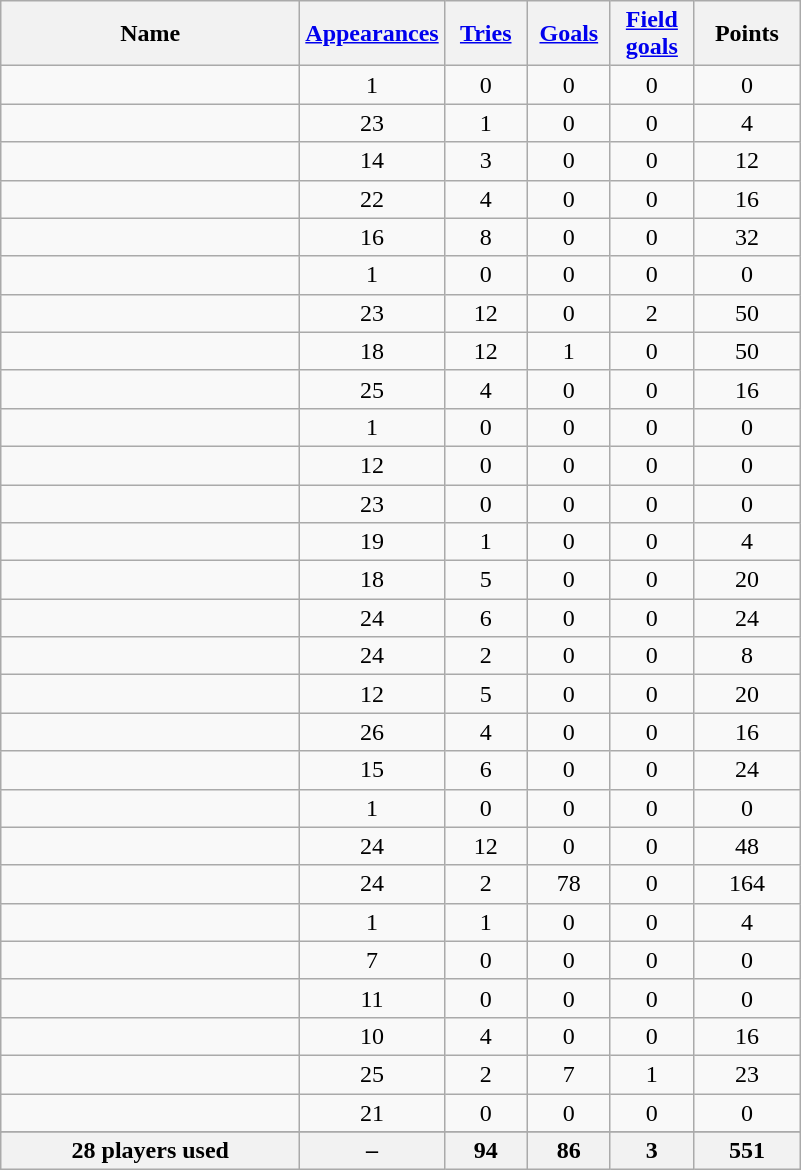<table class="wikitable sortable" style="text-align: center;">
<tr>
<th style="width:12em">Name</th>
<th><a href='#'>Appearances</a></th>
<th style="width:3em"><a href='#'>Tries</a></th>
<th style="width:3em"><a href='#'>Goals</a></th>
<th style="width:3em"><a href='#'>Field goals</a></th>
<th style="width:4em">Points</th>
</tr>
<tr>
<td style="text-align:left;"></td>
<td>1</td>
<td>0</td>
<td>0</td>
<td>0</td>
<td>0</td>
</tr>
<tr>
<td style="text-align:left;"></td>
<td>23</td>
<td>1</td>
<td>0</td>
<td>0</td>
<td>4</td>
</tr>
<tr>
<td style="text-align:left;"></td>
<td>14</td>
<td>3</td>
<td>0</td>
<td>0</td>
<td>12</td>
</tr>
<tr>
<td style="text-align:left;"></td>
<td>22</td>
<td>4</td>
<td>0</td>
<td>0</td>
<td>16</td>
</tr>
<tr>
<td style="text-align:left;"></td>
<td>16</td>
<td>8</td>
<td>0</td>
<td>0</td>
<td>32</td>
</tr>
<tr>
<td style="text-align:left;"></td>
<td>1</td>
<td>0</td>
<td>0</td>
<td>0</td>
<td>0</td>
</tr>
<tr>
<td style="text-align:left;"></td>
<td>23</td>
<td>12</td>
<td>0</td>
<td>2</td>
<td>50</td>
</tr>
<tr>
<td style="text-align:left;"></td>
<td>18</td>
<td>12</td>
<td>1</td>
<td>0</td>
<td>50</td>
</tr>
<tr>
<td style="text-align:left;"></td>
<td>25</td>
<td>4</td>
<td>0</td>
<td>0</td>
<td>16</td>
</tr>
<tr>
<td style="text-align:left;"></td>
<td>1</td>
<td>0</td>
<td>0</td>
<td>0</td>
<td>0</td>
</tr>
<tr>
<td style="text-align:left;"></td>
<td>12</td>
<td>0</td>
<td>0</td>
<td>0</td>
<td>0</td>
</tr>
<tr>
<td style="text-align:left;"></td>
<td>23</td>
<td>0</td>
<td>0</td>
<td>0</td>
<td>0</td>
</tr>
<tr>
<td style="text-align:left;"></td>
<td>19</td>
<td>1</td>
<td>0</td>
<td>0</td>
<td>4</td>
</tr>
<tr>
<td style="text-align:left;"></td>
<td>18</td>
<td>5</td>
<td>0</td>
<td>0</td>
<td>20</td>
</tr>
<tr>
<td style="text-align:left;"></td>
<td>24</td>
<td>6</td>
<td>0</td>
<td>0</td>
<td>24</td>
</tr>
<tr>
<td style="text-align:left;"></td>
<td>24</td>
<td>2</td>
<td>0</td>
<td>0</td>
<td>8</td>
</tr>
<tr>
<td style="text-align:left;"></td>
<td>12</td>
<td>5</td>
<td>0</td>
<td>0</td>
<td>20</td>
</tr>
<tr>
<td style="text-align:left;"></td>
<td>26</td>
<td>4</td>
<td>0</td>
<td>0</td>
<td>16</td>
</tr>
<tr>
<td style="text-align:left;"></td>
<td>15</td>
<td>6</td>
<td>0</td>
<td>0</td>
<td>24</td>
</tr>
<tr>
<td style="text-align:left;"></td>
<td>1</td>
<td>0</td>
<td>0</td>
<td>0</td>
<td>0</td>
</tr>
<tr>
<td style="text-align:left;"></td>
<td>24</td>
<td>12</td>
<td>0</td>
<td>0</td>
<td>48</td>
</tr>
<tr>
<td style="text-align:left;"></td>
<td>24</td>
<td>2</td>
<td>78</td>
<td>0</td>
<td>164</td>
</tr>
<tr>
<td style="text-align:left;"></td>
<td>1</td>
<td>1</td>
<td>0</td>
<td>0</td>
<td>4</td>
</tr>
<tr>
<td style="text-align:left;"></td>
<td>7</td>
<td>0</td>
<td>0</td>
<td>0</td>
<td>0</td>
</tr>
<tr>
<td style="text-align:left;"></td>
<td>11</td>
<td>0</td>
<td>0</td>
<td>0</td>
<td>0</td>
</tr>
<tr>
<td style="text-align:left;"></td>
<td>10</td>
<td>4</td>
<td>0</td>
<td>0</td>
<td>16</td>
</tr>
<tr>
<td style="text-align:left;"></td>
<td>25</td>
<td>2</td>
<td>7</td>
<td>1</td>
<td>23</td>
</tr>
<tr>
<td style="text-align:left;"></td>
<td>21</td>
<td>0</td>
<td>0</td>
<td>0</td>
<td>0</td>
</tr>
<tr>
</tr>
<tr class="sortbottom">
<th>28 players used</th>
<th>–</th>
<th>94</th>
<th>86</th>
<th>3</th>
<th>551</th>
</tr>
</table>
